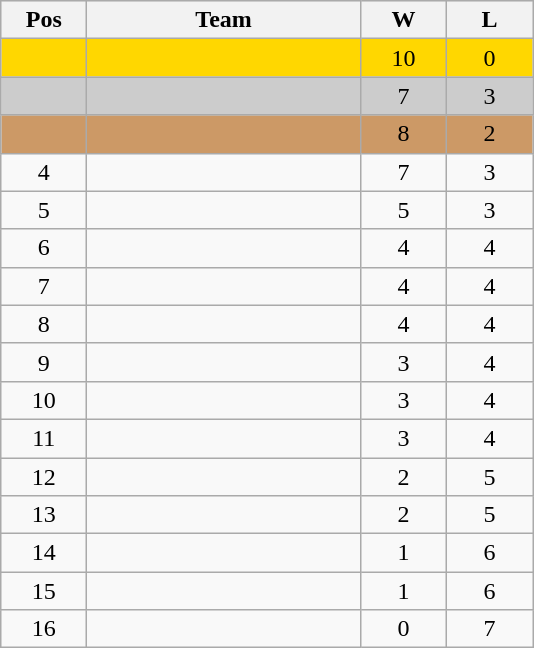<table class="wikitable gauche" style="text-align:center">
<tr bgcolor="e5e5e5">
<th width="50">Pos</th>
<th width="175">Team</th>
<th width="50">W</th>
<th width="50">L</th>
</tr>
<tr bgcolor=#FFD700>
<td></td>
<td align=left></td>
<td>10</td>
<td>0</td>
</tr>
<tr bgcolor=#CCCCCC>
<td></td>
<td align=left></td>
<td>7</td>
<td>3</td>
</tr>
<tr bgcolor=#CC9966>
<td></td>
<td align=left></td>
<td>8</td>
<td>2</td>
</tr>
<tr>
<td>4</td>
<td align=left></td>
<td>7</td>
<td>3</td>
</tr>
<tr>
<td>5</td>
<td align=left></td>
<td>5</td>
<td>3</td>
</tr>
<tr>
<td>6</td>
<td align=left></td>
<td>4</td>
<td>4</td>
</tr>
<tr>
<td>7</td>
<td align=left></td>
<td>4</td>
<td>4</td>
</tr>
<tr>
<td>8</td>
<td align=left></td>
<td>4</td>
<td>4</td>
</tr>
<tr>
<td>9</td>
<td align=left></td>
<td>3</td>
<td>4</td>
</tr>
<tr>
<td>10</td>
<td align=left></td>
<td>3</td>
<td>4</td>
</tr>
<tr>
<td>11</td>
<td align=left></td>
<td>3</td>
<td>4</td>
</tr>
<tr>
<td>12</td>
<td align=left></td>
<td>2</td>
<td>5</td>
</tr>
<tr>
<td>13</td>
<td align=left></td>
<td>2</td>
<td>5</td>
</tr>
<tr>
<td>14</td>
<td align=left></td>
<td>1</td>
<td>6</td>
</tr>
<tr>
<td>15</td>
<td align=left></td>
<td>1</td>
<td>6</td>
</tr>
<tr>
<td>16</td>
<td align=left></td>
<td>0</td>
<td>7</td>
</tr>
</table>
